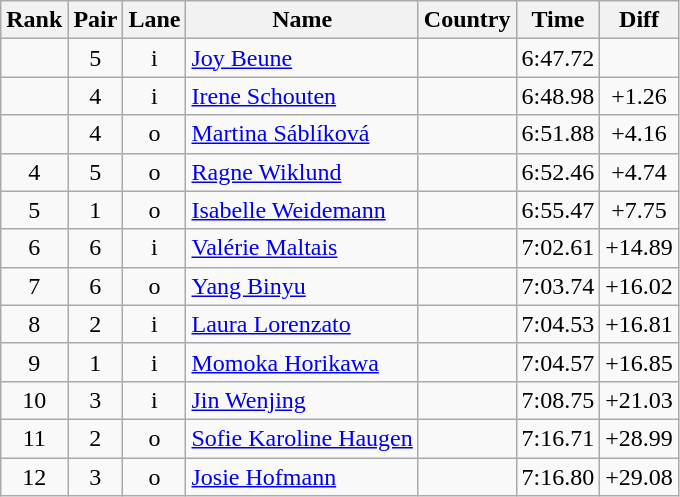<table class="wikitable sortable" style="text-align:center">
<tr>
<th>Rank</th>
<th>Pair</th>
<th>Lane</th>
<th>Name</th>
<th>Country</th>
<th>Time</th>
<th>Diff</th>
</tr>
<tr>
<td></td>
<td>5</td>
<td>i</td>
<td align=left><a href='#'>Joy Beune</a></td>
<td align=left></td>
<td>6:47.72</td>
<td></td>
</tr>
<tr>
<td></td>
<td>4</td>
<td>i</td>
<td align=left><a href='#'>Irene Schouten</a></td>
<td align=left></td>
<td>6:48.98</td>
<td>+1.26</td>
</tr>
<tr>
<td></td>
<td>4</td>
<td>o</td>
<td align=left><a href='#'>Martina Sáblíková</a></td>
<td align=left></td>
<td>6:51.88</td>
<td>+4.16</td>
</tr>
<tr>
<td>4</td>
<td>5</td>
<td>o</td>
<td align=left><a href='#'>Ragne Wiklund</a></td>
<td align=left></td>
<td>6:52.46</td>
<td>+4.74</td>
</tr>
<tr>
<td>5</td>
<td>1</td>
<td>o</td>
<td align=left><a href='#'>Isabelle Weidemann</a></td>
<td align=left></td>
<td>6:55.47</td>
<td>+7.75</td>
</tr>
<tr>
<td>6</td>
<td>6</td>
<td>i</td>
<td align=left><a href='#'>Valérie Maltais</a></td>
<td align=left></td>
<td>7:02.61</td>
<td>+14.89</td>
</tr>
<tr>
<td>7</td>
<td>6</td>
<td>o</td>
<td align=left><a href='#'>Yang Binyu</a></td>
<td align=left></td>
<td>7:03.74</td>
<td>+16.02</td>
</tr>
<tr>
<td>8</td>
<td>2</td>
<td>i</td>
<td align=left><a href='#'>Laura Lorenzato</a></td>
<td align=left></td>
<td>7:04.53</td>
<td>+16.81</td>
</tr>
<tr>
<td>9</td>
<td>1</td>
<td>i</td>
<td align=left><a href='#'>Momoka Horikawa</a></td>
<td align=left></td>
<td>7:04.57</td>
<td>+16.85</td>
</tr>
<tr>
<td>10</td>
<td>3</td>
<td>i</td>
<td align=left><a href='#'>Jin Wenjing</a></td>
<td align=left></td>
<td>7:08.75</td>
<td>+21.03</td>
</tr>
<tr>
<td>11</td>
<td>2</td>
<td>o</td>
<td align=left><a href='#'>Sofie Karoline Haugen</a></td>
<td align=left></td>
<td>7:16.71</td>
<td>+28.99</td>
</tr>
<tr>
<td>12</td>
<td>3</td>
<td>o</td>
<td align=left><a href='#'>Josie Hofmann</a></td>
<td align=left></td>
<td>7:16.80</td>
<td>+29.08</td>
</tr>
</table>
